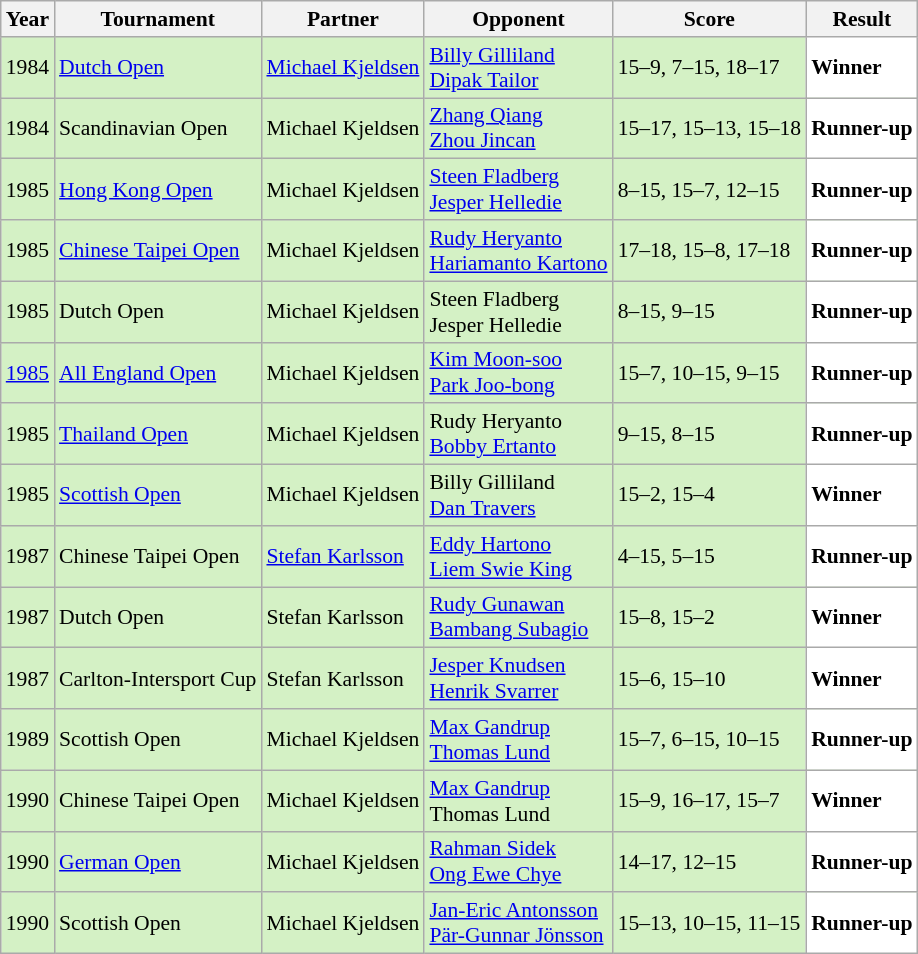<table class="sortable wikitable" style="font-size: 90%;">
<tr>
<th>Year</th>
<th>Tournament</th>
<th>Partner</th>
<th>Opponent</th>
<th>Score</th>
<th>Result</th>
</tr>
<tr style="background:#D4F1C5">
<td align="center">1984</td>
<td><a href='#'>Dutch Open</a></td>
<td> <a href='#'>Michael Kjeldsen</a></td>
<td> <a href='#'>Billy Gilliland</a><br>  <a href='#'>Dipak Tailor</a></td>
<td>15–9, 7–15, 18–17</td>
<td style="text-align:left; background:white"> <strong>Winner</strong></td>
</tr>
<tr style="background:#D4F1C5">
<td align="center">1984</td>
<td>Scandinavian Open</td>
<td> Michael Kjeldsen</td>
<td> <a href='#'>Zhang Qiang</a><br>  <a href='#'>Zhou Jincan</a></td>
<td>15–17, 15–13, 15–18</td>
<td style="text-align:left; background:white"> <strong>Runner-up</strong></td>
</tr>
<tr style="background:#D4F1C5">
<td align="center">1985</td>
<td><a href='#'>Hong Kong Open</a></td>
<td> Michael Kjeldsen</td>
<td> <a href='#'>Steen Fladberg</a> <br>  <a href='#'>Jesper Helledie</a></td>
<td>8–15, 15–7, 12–15</td>
<td style="text-align:left; background:white"> <strong>Runner-up</strong></td>
</tr>
<tr style="background:#D4F1C5">
<td align="center">1985</td>
<td><a href='#'>Chinese Taipei Open</a></td>
<td> Michael Kjeldsen</td>
<td> <a href='#'>Rudy Heryanto</a> <br>  <a href='#'>Hariamanto Kartono</a></td>
<td>17–18, 15–8, 17–18</td>
<td style="text-align:left; background:white"> <strong>Runner-up</strong></td>
</tr>
<tr style="background:#D4F1C5">
<td align="center">1985</td>
<td>Dutch Open</td>
<td> Michael Kjeldsen</td>
<td> Steen Fladberg <br>  Jesper Helledie</td>
<td>8–15, 9–15</td>
<td style="text-align:left; background:white"> <strong>Runner-up</strong></td>
</tr>
<tr style="background:#D4F1C5">
<td align="center"><a href='#'>1985</a></td>
<td><a href='#'>All England Open</a></td>
<td> Michael Kjeldsen</td>
<td> <a href='#'>Kim Moon-soo</a> <br>  <a href='#'>Park Joo-bong</a></td>
<td>15–7, 10–15, 9–15</td>
<td style="text-align:left; background:white"> <strong>Runner-up</strong></td>
</tr>
<tr style="background:#D4F1C5">
<td align="center">1985</td>
<td><a href='#'>Thailand Open</a></td>
<td> Michael Kjeldsen</td>
<td> Rudy Heryanto <br>  <a href='#'>Bobby Ertanto</a></td>
<td>9–15, 8–15</td>
<td style="text-align:left; background:white"> <strong>Runner-up</strong></td>
</tr>
<tr style="background:#D4F1C5">
<td align="center">1985</td>
<td><a href='#'>Scottish Open</a></td>
<td> Michael Kjeldsen</td>
<td> Billy Gilliland <br>  <a href='#'>Dan Travers</a></td>
<td>15–2, 15–4</td>
<td style="text-align:left; background:white"> <strong>Winner</strong></td>
</tr>
<tr style="background:#D4F1C5">
<td align="center">1987</td>
<td>Chinese Taipei Open</td>
<td> <a href='#'>Stefan Karlsson</a></td>
<td> <a href='#'>Eddy Hartono</a><br> <a href='#'>Liem Swie King</a></td>
<td>4–15, 5–15</td>
<td style="text-align:left; background:white"> <strong>Runner-up</strong></td>
</tr>
<tr style="background:#D4F1C5">
<td align="center">1987</td>
<td>Dutch Open</td>
<td> Stefan Karlsson</td>
<td> <a href='#'>Rudy Gunawan</a> <br> <a href='#'>Bambang Subagio</a></td>
<td>15–8, 15–2</td>
<td style="text-align:left; background:white"> <strong>Winner</strong></td>
</tr>
<tr style="background:#D4F1C5">
<td align="center">1987</td>
<td>Carlton-Intersport Cup</td>
<td> Stefan Karlsson</td>
<td> <a href='#'>Jesper Knudsen</a> <br> <a href='#'>Henrik Svarrer</a></td>
<td>15–6, 15–10</td>
<td style="text-align:left; background:white"> <strong>Winner</strong></td>
</tr>
<tr style="background:#D4F1C5">
<td align="center">1989</td>
<td>Scottish Open</td>
<td> Michael Kjeldsen</td>
<td> <a href='#'>Max Gandrup</a> <br> <a href='#'>Thomas Lund</a></td>
<td>15–7, 6–15, 10–15</td>
<td style="text-align:left; background:white"> <strong>Runner-up</strong></td>
</tr>
<tr style="background:#D4F1C5">
<td align="center">1990</td>
<td>Chinese Taipei Open</td>
<td> Michael Kjeldsen</td>
<td> <a href='#'>Max Gandrup</a> <br> Thomas Lund</td>
<td>15–9, 16–17, 15–7</td>
<td style="text-align:left; background:white"> <strong>Winner</strong></td>
</tr>
<tr style="background:#D4F1C5">
<td align="center">1990</td>
<td><a href='#'>German Open</a></td>
<td> Michael Kjeldsen</td>
<td> <a href='#'>Rahman Sidek</a> <br>  <a href='#'>Ong Ewe Chye</a></td>
<td>14–17, 12–15</td>
<td style="text-align:left; background:white"> <strong>Runner-up</strong></td>
</tr>
<tr style="background:#D4F1C5">
<td align="center">1990</td>
<td>Scottish Open</td>
<td> Michael Kjeldsen</td>
<td> <a href='#'>Jan-Eric Antonsson</a> <br>  <a href='#'>Pär-Gunnar Jönsson</a></td>
<td>15–13, 10–15, 11–15</td>
<td style="text-align:left; background:white"> <strong>Runner-up</strong></td>
</tr>
</table>
